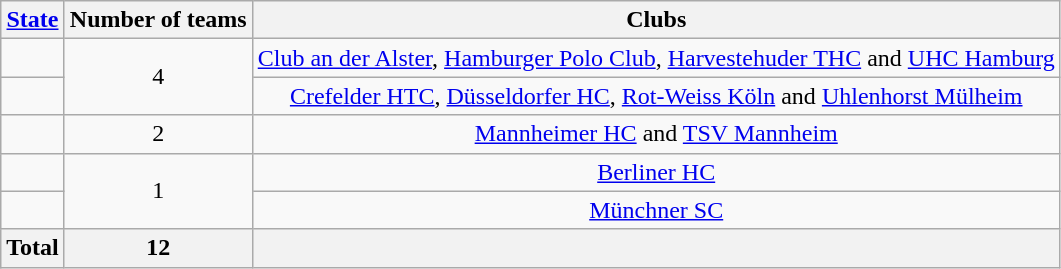<table class="wikitable">
<tr>
<th><a href='#'>State</a></th>
<th>Number of teams</th>
<th>Clubs</th>
</tr>
<tr>
<td></td>
<td align=center rowspan=2>4</td>
<td align=center><a href='#'>Club an der Alster</a>, <a href='#'>Hamburger Polo Club</a>, <a href='#'>Harvestehuder THC</a> and <a href='#'>UHC Hamburg</a></td>
</tr>
<tr>
<td></td>
<td align=center><a href='#'>Crefelder HTC</a>, <a href='#'>Düsseldorfer HC</a>, <a href='#'>Rot-Weiss Köln</a> and <a href='#'>Uhlenhorst Mülheim</a></td>
</tr>
<tr>
<td></td>
<td align=center>2</td>
<td align=center><a href='#'>Mannheimer HC</a> and <a href='#'>TSV Mannheim</a></td>
</tr>
<tr>
<td></td>
<td align=center rowspan=2>1</td>
<td align=center><a href='#'>Berliner HC</a></td>
</tr>
<tr>
<td></td>
<td align=center><a href='#'>Münchner SC</a></td>
</tr>
<tr>
<th>Total</th>
<th>12</th>
<th></th>
</tr>
</table>
